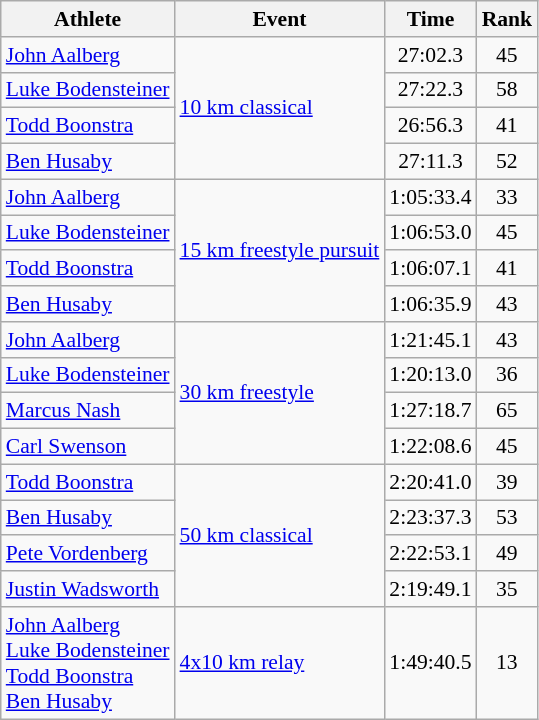<table class=wikitable style=font-size:90%;text-align:center>
<tr>
<th>Athlete</th>
<th>Event</th>
<th>Time</th>
<th>Rank</th>
</tr>
<tr>
<td align=left><a href='#'>John Aalberg</a></td>
<td align=left rowspan=4><a href='#'>10 km classical</a></td>
<td>27:02.3</td>
<td>45</td>
</tr>
<tr>
<td align=left><a href='#'>Luke Bodensteiner</a></td>
<td>27:22.3</td>
<td>58</td>
</tr>
<tr>
<td align=left><a href='#'>Todd Boonstra</a></td>
<td>26:56.3</td>
<td>41</td>
</tr>
<tr>
<td align=left><a href='#'>Ben Husaby</a></td>
<td>27:11.3</td>
<td>52</td>
</tr>
<tr>
<td align=left><a href='#'>John Aalberg</a></td>
<td align=left rowspan=4><a href='#'>15 km freestyle pursuit</a></td>
<td>1:05:33.4</td>
<td>33</td>
</tr>
<tr>
<td align=left><a href='#'>Luke Bodensteiner</a></td>
<td>1:06:53.0</td>
<td>45</td>
</tr>
<tr>
<td align=left><a href='#'>Todd Boonstra</a></td>
<td>1:06:07.1</td>
<td>41</td>
</tr>
<tr>
<td align=left><a href='#'>Ben Husaby</a></td>
<td>1:06:35.9</td>
<td>43</td>
</tr>
<tr>
<td align=left><a href='#'>John Aalberg</a></td>
<td align=left rowspan=4><a href='#'>30 km freestyle</a></td>
<td>1:21:45.1</td>
<td>43</td>
</tr>
<tr>
<td align=left><a href='#'>Luke Bodensteiner</a></td>
<td>1:20:13.0</td>
<td>36</td>
</tr>
<tr>
<td align=left><a href='#'>Marcus Nash</a></td>
<td>1:27:18.7</td>
<td>65</td>
</tr>
<tr>
<td align=left><a href='#'>Carl Swenson</a></td>
<td>1:22:08.6</td>
<td>45</td>
</tr>
<tr>
<td align=left><a href='#'>Todd Boonstra</a></td>
<td align=left rowspan=4><a href='#'>50 km classical</a></td>
<td>2:20:41.0</td>
<td>39</td>
</tr>
<tr>
<td align=left><a href='#'>Ben Husaby</a></td>
<td>2:23:37.3</td>
<td>53</td>
</tr>
<tr>
<td align=left><a href='#'>Pete Vordenberg</a></td>
<td>2:22:53.1</td>
<td>49</td>
</tr>
<tr>
<td align=left><a href='#'>Justin Wadsworth</a></td>
<td>2:19:49.1</td>
<td>35</td>
</tr>
<tr>
<td align=left><a href='#'>John Aalberg</a><br><a href='#'>Luke Bodensteiner</a><br><a href='#'>Todd Boonstra</a><br><a href='#'>Ben Husaby</a></td>
<td align=left><a href='#'>4x10 km relay</a></td>
<td>1:49:40.5</td>
<td>13</td>
</tr>
</table>
